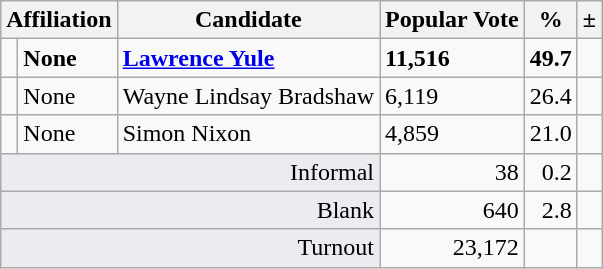<table class="wikitable col4right col5right">
<tr>
<th colspan="2">Affiliation</th>
<th>Candidate</th>
<th>Popular Vote</th>
<th>%</th>
<th>±</th>
</tr>
<tr>
<td></td>
<td><strong>None</strong></td>
<td><strong><a href='#'>Lawrence Yule</a></strong></td>
<td><strong>11,516</strong></td>
<td><strong>49.7</strong></td>
<td></td>
</tr>
<tr>
<td></td>
<td>None</td>
<td>Wayne Lindsay Bradshaw</td>
<td>6,119</td>
<td>26.4</td>
<td></td>
</tr>
<tr>
<td></td>
<td>None</td>
<td>Simon Nixon</td>
<td>4,859</td>
<td>21.0</td>
<td></td>
</tr>
<tr>
<td colspan="3" style="text-align:right;background-color:#eaecf0">Informal</td>
<td style="text-align:right">38</td>
<td style="text-align:right">0.2</td>
<td></td>
</tr>
<tr>
<td colspan="3" style="text-align:right;background-color:#eaecf0">Blank</td>
<td style="text-align:right">640</td>
<td style="text-align:right">2.8</td>
<td></td>
</tr>
<tr>
<td colspan="3" style="text-align:right;background-color:#eaecf0">Turnout</td>
<td style="text-align:right">23,172</td>
<td></td>
<td></td>
</tr>
</table>
